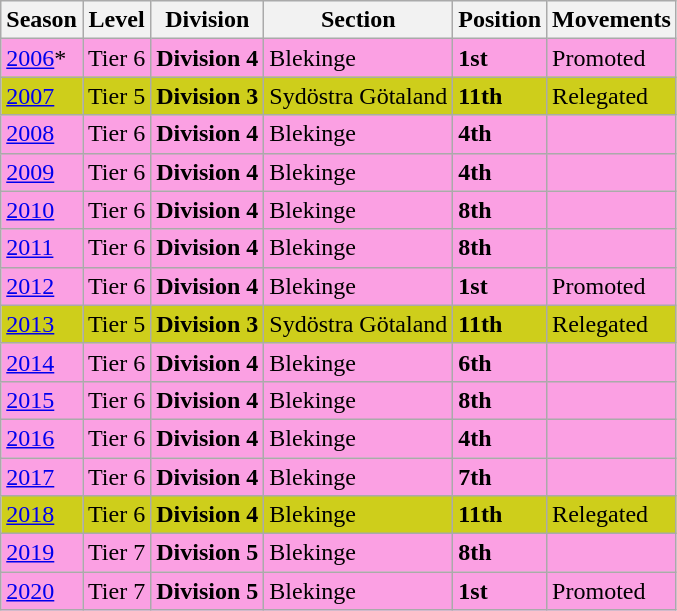<table class="wikitable">
<tr style="background:#f0f6fa;">
<th><strong>Season</strong></th>
<th><strong>Level</strong></th>
<th><strong>Division</strong></th>
<th><strong>Section</strong></th>
<th><strong>Position</strong></th>
<th><strong>Movements</strong></th>
</tr>
<tr>
<td style="background:#FBA0E3;"><a href='#'>2006</a>*</td>
<td style="background:#FBA0E3;">Tier 6</td>
<td style="background:#FBA0E3;"><strong>Division 4</strong></td>
<td style="background:#FBA0E3;">Blekinge</td>
<td style="background:#FBA0E3;"><strong>1st</strong></td>
<td style="background:#FBA0E3;">Promoted</td>
</tr>
<tr>
<td style="background:#CECE1B;"><a href='#'>2007</a></td>
<td style="background:#CECE1B;">Tier 5</td>
<td style="background:#CECE1B;"><strong>Division 3</strong></td>
<td style="background:#CECE1B;">Sydöstra Götaland</td>
<td style="background:#CECE1B;"><strong>11th</strong></td>
<td style="background:#CECE1B;">Relegated</td>
</tr>
<tr>
<td style="background:#FBA0E3;"><a href='#'>2008</a></td>
<td style="background:#FBA0E3;">Tier 6</td>
<td style="background:#FBA0E3;"><strong>Division 4</strong></td>
<td style="background:#FBA0E3;">Blekinge</td>
<td style="background:#FBA0E3;"><strong>4th</strong></td>
<td style="background:#FBA0E3;"></td>
</tr>
<tr>
<td style="background:#FBA0E3;"><a href='#'>2009</a></td>
<td style="background:#FBA0E3;">Tier 6</td>
<td style="background:#FBA0E3;"><strong>Division 4</strong></td>
<td style="background:#FBA0E3;">Blekinge</td>
<td style="background:#FBA0E3;"><strong>4th</strong></td>
<td style="background:#FBA0E3;"></td>
</tr>
<tr>
<td style="background:#FBA0E3;"><a href='#'>2010</a></td>
<td style="background:#FBA0E3;">Tier 6</td>
<td style="background:#FBA0E3;"><strong>Division 4</strong></td>
<td style="background:#FBA0E3;">Blekinge</td>
<td style="background:#FBA0E3;"><strong>8th</strong></td>
<td style="background:#FBA0E3;"></td>
</tr>
<tr>
<td style="background:#FBA0E3;"><a href='#'>2011</a></td>
<td style="background:#FBA0E3;">Tier 6</td>
<td style="background:#FBA0E3;"><strong>Division 4</strong></td>
<td style="background:#FBA0E3;">Blekinge</td>
<td style="background:#FBA0E3;"><strong>8th</strong></td>
<td style="background:#FBA0E3;"></td>
</tr>
<tr>
<td style="background:#FBA0E3;"><a href='#'>2012</a></td>
<td style="background:#FBA0E3;">Tier 6</td>
<td style="background:#FBA0E3;"><strong>Division 4</strong></td>
<td style="background:#FBA0E3;">Blekinge</td>
<td style="background:#FBA0E3;"><strong>1st</strong></td>
<td style="background:#FBA0E3;">Promoted</td>
</tr>
<tr>
<td style="background:#CECE1B;"><a href='#'>2013</a></td>
<td style="background:#CECE1B;">Tier 5</td>
<td style="background:#CECE1B;"><strong>Division 3</strong></td>
<td style="background:#CECE1B;">Sydöstra Götaland</td>
<td style="background:#CECE1B;"><strong>11th</strong></td>
<td style="background:#CECE1B;">Relegated</td>
</tr>
<tr>
<td style="background:#FBA0E3;"><a href='#'>2014</a></td>
<td style="background:#FBA0E3;">Tier 6</td>
<td style="background:#FBA0E3;"><strong>Division 4</strong></td>
<td style="background:#FBA0E3;">Blekinge</td>
<td style="background:#FBA0E3;"><strong>6th</strong></td>
<td style="background:#FBA0E3;"></td>
</tr>
<tr>
<td style="background:#FBA0E3;"><a href='#'>2015</a></td>
<td style="background:#FBA0E3;">Tier 6</td>
<td style="background:#FBA0E3;"><strong>Division 4</strong></td>
<td style="background:#FBA0E3;">Blekinge</td>
<td style="background:#FBA0E3;"><strong>8th</strong></td>
<td style="background:#FBA0E3;"></td>
</tr>
<tr>
<td style="background:#FBA0E3;"><a href='#'>2016</a></td>
<td style="background:#FBA0E3;">Tier 6</td>
<td style="background:#FBA0E3;"><strong>Division 4</strong></td>
<td style="background:#FBA0E3;">Blekinge</td>
<td style="background:#FBA0E3;"><strong>4th</strong></td>
<td style="background:#FBA0E3;"></td>
</tr>
<tr>
<td style="background:#FBA0E3;"><a href='#'>2017</a></td>
<td style="background:#FBA0E3;">Tier 6</td>
<td style="background:#FBA0E3;"><strong>Division 4</strong></td>
<td style="background:#FBA0E3;">Blekinge</td>
<td style="background:#FBA0E3;"><strong>7th</strong></td>
<td style="background:#FBA0E3;"></td>
</tr>
<tr>
<td style="background:#CECE1B;"><a href='#'>2018</a></td>
<td style="background:#CECE1B;">Tier 6</td>
<td style="background:#CECE1B;"><strong>Division 4</strong></td>
<td style="background:#CECE1B;">Blekinge</td>
<td style="background:#CECE1B;"><strong>11th</strong></td>
<td style="background:#CECE1B;">Relegated</td>
</tr>
<tr>
<td style="background:#FBA0E3;"><a href='#'>2019</a></td>
<td style="background:#FBA0E3;">Tier 7</td>
<td style="background:#FBA0E3;"><strong>Division 5</strong></td>
<td style="background:#FBA0E3;">Blekinge</td>
<td style="background:#FBA0E3;"><strong>8th</strong></td>
<td style="background:#FBA0E3;"></td>
</tr>
<tr>
<td style="background:#FBA0E3;"><a href='#'>2020</a></td>
<td style="background:#FBA0E3;">Tier 7</td>
<td style="background:#FBA0E3;"><strong>Division 5</strong></td>
<td style="background:#FBA0E3;">Blekinge</td>
<td style="background:#FBA0E3;"><strong>1st</strong></td>
<td style="background:#FBA0E3;">Promoted</td>
</tr>
</table>
